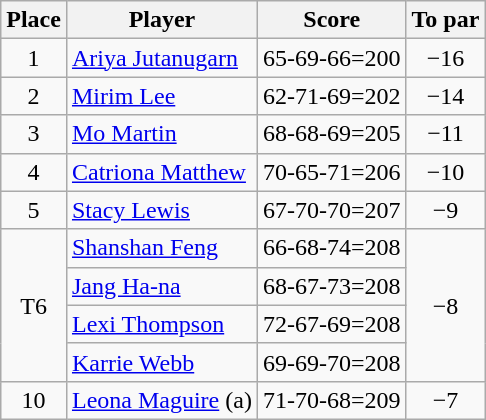<table class="wikitable">
<tr>
<th>Place</th>
<th>Player</th>
<th>Score</th>
<th>To par</th>
</tr>
<tr>
<td align=center>1</td>
<td> <a href='#'>Ariya Jutanugarn</a></td>
<td>65-69-66=200</td>
<td align=center>−16</td>
</tr>
<tr>
<td align=center>2</td>
<td> <a href='#'>Mirim Lee</a></td>
<td>62-71-69=202</td>
<td align=center>−14</td>
</tr>
<tr>
<td align=center>3</td>
<td> <a href='#'>Mo Martin</a></td>
<td>68-68-69=205</td>
<td align=center>−11</td>
</tr>
<tr>
<td align=center>4</td>
<td> <a href='#'>Catriona Matthew</a></td>
<td>70-65-71=206</td>
<td align=center>−10</td>
</tr>
<tr>
<td align=center>5</td>
<td> <a href='#'>Stacy Lewis</a></td>
<td>67-70-70=207</td>
<td align=center>−9</td>
</tr>
<tr>
<td align=center rowspan=4>T6</td>
<td> <a href='#'>Shanshan Feng</a></td>
<td>66-68-74=208</td>
<td align=center rowspan=4>−8</td>
</tr>
<tr>
<td> <a href='#'>Jang Ha-na</a></td>
<td>68-67-73=208</td>
</tr>
<tr>
<td> <a href='#'>Lexi Thompson</a></td>
<td>72-67-69=208</td>
</tr>
<tr>
<td> <a href='#'>Karrie Webb</a></td>
<td>69-69-70=208</td>
</tr>
<tr>
<td align=center>10</td>
<td> <a href='#'>Leona Maguire</a> (a)</td>
<td>71-70-68=209</td>
<td align=center>−7</td>
</tr>
</table>
